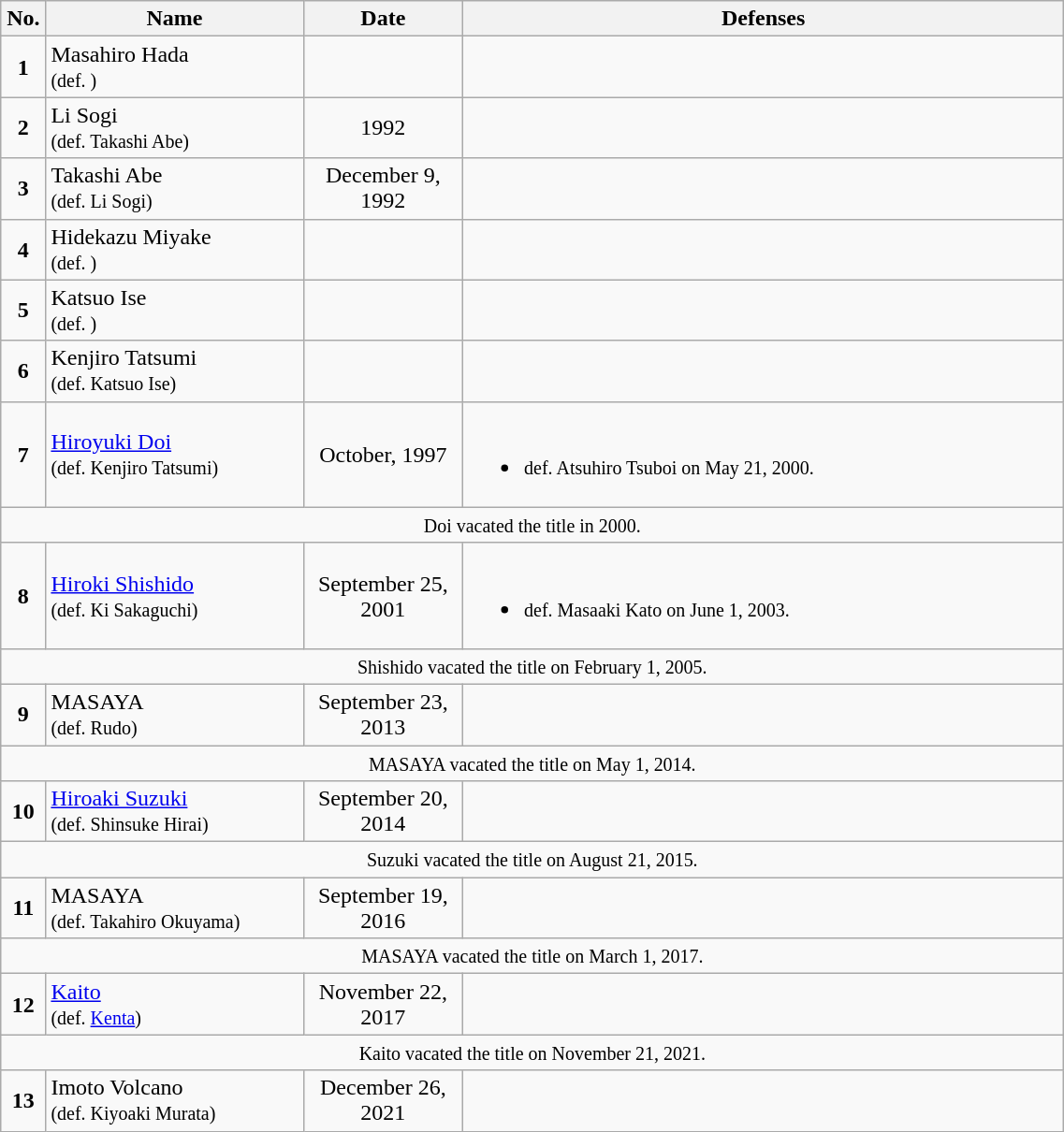<table class="wikitable" style="width:60%; font-size:100%;">
<tr>
<th style= width:1%;">No.</th>
<th style= width:21%;">Name</th>
<th style=width:13%;">Date</th>
<th style= width:49%;">Defenses</th>
</tr>
<tr>
<td align=center><strong>1</strong></td>
<td align=left> Masahiro Hada <br><small>(def. )</small></td>
<td align=center></td>
<td></td>
</tr>
<tr>
<td align=center><strong>2</strong></td>
<td align=left> Li Sogi <br><small>(def. Takashi Abe)</small></td>
<td align=center>1992</td>
<td></td>
</tr>
<tr>
<td align=center><strong>3</strong></td>
<td align=left> Takashi Abe <br><small>(def. Li Sogi)</small></td>
<td align=center>December 9, 1992</td>
</tr>
<tr>
<td align=center><strong>4</strong></td>
<td align=left> Hidekazu Miyake <br><small>(def. )</small></td>
<td align=center></td>
<td></td>
</tr>
<tr>
<td align=center><strong>5</strong></td>
<td align=left> Katsuo Ise <br><small>(def. )</small></td>
<td align=center></td>
<td></td>
</tr>
<tr>
<td align=center><strong>6</strong></td>
<td align=left> Kenjiro Tatsumi <br><small>(def. Katsuo Ise)</small></td>
<td align=center></td>
<td></td>
</tr>
<tr>
<td align=center><strong>7</strong></td>
<td align=left> <a href='#'>Hiroyuki Doi</a> <br><small>(def. Kenjiro Tatsumi)</small></td>
<td align=center>October, 1997</td>
<td><br><ul><li><small>def. Atsuhiro Tsuboi on May 21, 2000.<br></small></li></ul></td>
</tr>
<tr>
<td colspan=4 align=center><small>Doi vacated the title in 2000.</small></td>
</tr>
<tr>
<td align=center><strong>8</strong></td>
<td align=left> <a href='#'>Hiroki Shishido</a> <br><small>(def. Ki Sakaguchi)</small></td>
<td align=center>September 25, 2001</td>
<td><br><ul><li><small>def. Masaaki Kato on June 1, 2003.<br></small></li></ul></td>
</tr>
<tr>
<td colspan=4 align=center><small>Shishido vacated the title on February 1, 2005.</small></td>
</tr>
<tr>
<td align=center><strong>9</strong></td>
<td align=left> MASAYA <br><small>(def. Rudo)</small></td>
<td align=center>September 23, 2013</td>
<td></td>
</tr>
<tr>
<td colspan=4 align=center><small>MASAYA vacated the title on May 1, 2014.</small></td>
</tr>
<tr>
<td align=center><strong>10</strong></td>
<td align=left> <a href='#'>Hiroaki Suzuki</a> <br><small>(def. Shinsuke Hirai)</small></td>
<td align=center>September 20, 2014</td>
<td></td>
</tr>
<tr>
<td colspan=4 align=center><small>Suzuki vacated the title on August 21, 2015.</small></td>
</tr>
<tr>
<td align=center><strong>11</strong></td>
<td align=left> MASAYA <br><small>(def. Takahiro Okuyama)</small></td>
<td align=center>September 19, 2016</td>
<td></td>
</tr>
<tr>
<td colspan=4 align=center><small>MASAYA vacated the title on March 1, 2017.</small></td>
</tr>
<tr>
<td align=center><strong>12</strong></td>
<td align=left> <a href='#'>Kaito</a> <br><small>(def. <a href='#'>Kenta</a>)</small></td>
<td align=center>November 22, 2017</td>
<td></td>
</tr>
<tr>
<td colspan=4 align=center><small>Kaito vacated the title on November 21, 2021.</small></td>
</tr>
<tr>
<td align=center><strong>13</strong></td>
<td align=left> Imoto Volcano <br><small>(def. Kiyoaki Murata)</small></td>
<td align=center>December 26, 2021</td>
<td></td>
</tr>
</table>
